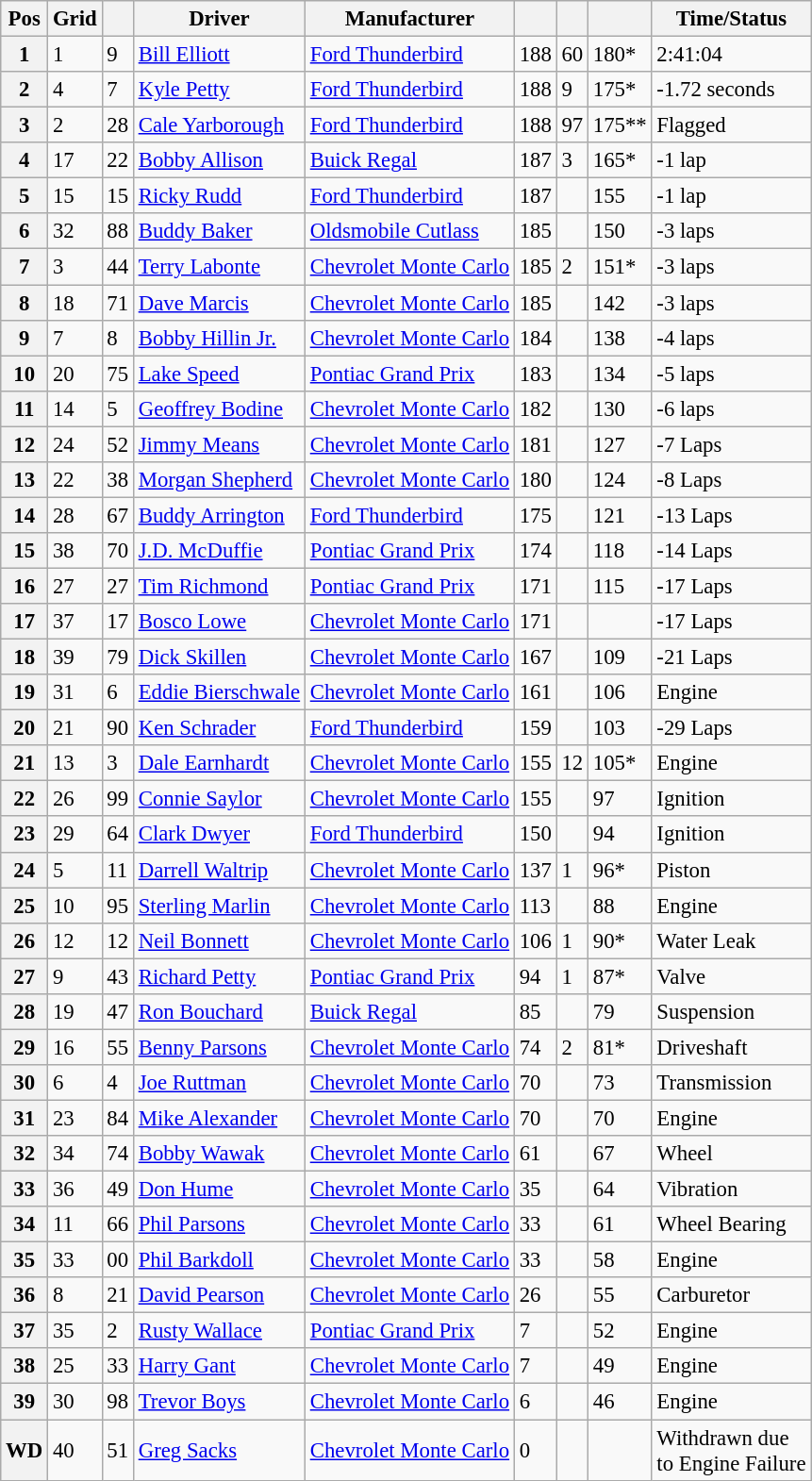<table class="sortable wikitable" style="font-size:95%">
<tr>
<th>Pos</th>
<th>Grid</th>
<th></th>
<th>Driver</th>
<th>Manufacturer</th>
<th></th>
<th></th>
<th></th>
<th>Time/Status</th>
</tr>
<tr>
<th>1</th>
<td>1</td>
<td>9</td>
<td><a href='#'>Bill Elliott</a></td>
<td><a href='#'>Ford Thunderbird</a></td>
<td>188</td>
<td>60</td>
<td>180*</td>
<td>2:41:04</td>
</tr>
<tr>
<th>2</th>
<td>4</td>
<td>7</td>
<td><a href='#'>Kyle Petty</a></td>
<td><a href='#'>Ford Thunderbird</a></td>
<td>188</td>
<td>9</td>
<td>175*</td>
<td>-1.72 seconds</td>
</tr>
<tr>
<th>3</th>
<td>2</td>
<td>28</td>
<td><a href='#'>Cale Yarborough</a></td>
<td><a href='#'>Ford Thunderbird</a></td>
<td>188</td>
<td>97</td>
<td>175**</td>
<td>Flagged</td>
</tr>
<tr>
<th>4</th>
<td>17</td>
<td>22</td>
<td><a href='#'>Bobby Allison</a></td>
<td><a href='#'>Buick Regal</a></td>
<td>187</td>
<td>3</td>
<td>165*</td>
<td>-1 lap</td>
</tr>
<tr>
<th>5</th>
<td>15</td>
<td>15</td>
<td><a href='#'>Ricky Rudd</a></td>
<td><a href='#'>Ford Thunderbird</a></td>
<td>187</td>
<td></td>
<td>155</td>
<td>-1 lap</td>
</tr>
<tr>
<th>6</th>
<td>32</td>
<td>88</td>
<td><a href='#'>Buddy Baker</a></td>
<td><a href='#'>Oldsmobile Cutlass</a></td>
<td>185</td>
<td></td>
<td>150</td>
<td>-3 laps</td>
</tr>
<tr>
<th>7</th>
<td>3</td>
<td>44</td>
<td><a href='#'>Terry Labonte</a></td>
<td><a href='#'>Chevrolet Monte Carlo</a></td>
<td>185</td>
<td>2</td>
<td>151*</td>
<td>-3 laps</td>
</tr>
<tr>
<th>8</th>
<td>18</td>
<td>71</td>
<td><a href='#'>Dave Marcis</a></td>
<td><a href='#'>Chevrolet Monte Carlo</a></td>
<td>185</td>
<td></td>
<td>142</td>
<td>-3 laps</td>
</tr>
<tr>
<th>9</th>
<td>7</td>
<td>8</td>
<td><a href='#'>Bobby Hillin Jr.</a></td>
<td><a href='#'>Chevrolet Monte Carlo</a></td>
<td>184</td>
<td></td>
<td>138</td>
<td>-4 laps</td>
</tr>
<tr>
<th>10</th>
<td>20</td>
<td>75</td>
<td><a href='#'>Lake Speed</a></td>
<td><a href='#'>Pontiac Grand Prix</a></td>
<td>183</td>
<td></td>
<td>134</td>
<td>-5 laps</td>
</tr>
<tr>
<th>11</th>
<td>14</td>
<td>5</td>
<td><a href='#'>Geoffrey Bodine</a></td>
<td><a href='#'>Chevrolet Monte Carlo</a></td>
<td>182</td>
<td></td>
<td>130</td>
<td>-6 laps</td>
</tr>
<tr>
<th>12</th>
<td>24</td>
<td>52</td>
<td><a href='#'>Jimmy Means</a></td>
<td><a href='#'>Chevrolet Monte Carlo</a></td>
<td>181</td>
<td></td>
<td>127</td>
<td>-7 Laps</td>
</tr>
<tr>
<th>13</th>
<td>22</td>
<td>38</td>
<td><a href='#'>Morgan Shepherd</a></td>
<td><a href='#'>Chevrolet Monte Carlo</a></td>
<td>180</td>
<td></td>
<td>124</td>
<td>-8 Laps</td>
</tr>
<tr>
<th>14</th>
<td>28</td>
<td>67</td>
<td><a href='#'>Buddy Arrington</a></td>
<td><a href='#'>Ford Thunderbird</a></td>
<td>175</td>
<td></td>
<td>121</td>
<td>-13 Laps</td>
</tr>
<tr>
<th>15</th>
<td>38</td>
<td>70</td>
<td><a href='#'>J.D. McDuffie</a></td>
<td><a href='#'>Pontiac Grand Prix</a></td>
<td>174</td>
<td></td>
<td>118</td>
<td>-14 Laps</td>
</tr>
<tr>
<th>16</th>
<td>27</td>
<td>27</td>
<td><a href='#'>Tim Richmond</a></td>
<td><a href='#'>Pontiac Grand Prix</a></td>
<td>171</td>
<td></td>
<td>115</td>
<td>-17 Laps</td>
</tr>
<tr>
<th>17</th>
<td>37</td>
<td>17</td>
<td><a href='#'>Bosco Lowe</a></td>
<td><a href='#'>Chevrolet Monte Carlo</a></td>
<td>171</td>
<td></td>
<td></td>
<td>-17 Laps</td>
</tr>
<tr>
<th>18</th>
<td>39</td>
<td>79</td>
<td><a href='#'>Dick Skillen</a></td>
<td><a href='#'>Chevrolet Monte Carlo</a></td>
<td>167</td>
<td></td>
<td>109</td>
<td>-21 Laps</td>
</tr>
<tr>
<th>19</th>
<td>31</td>
<td>6</td>
<td><a href='#'>Eddie Bierschwale</a></td>
<td><a href='#'>Chevrolet Monte Carlo</a></td>
<td>161</td>
<td></td>
<td>106</td>
<td>Engine</td>
</tr>
<tr>
<th>20</th>
<td>21</td>
<td>90</td>
<td><a href='#'>Ken Schrader</a></td>
<td><a href='#'>Ford Thunderbird</a></td>
<td>159</td>
<td></td>
<td>103</td>
<td>-29 Laps</td>
</tr>
<tr>
<th>21</th>
<td>13</td>
<td>3</td>
<td><a href='#'>Dale Earnhardt</a></td>
<td><a href='#'>Chevrolet Monte Carlo</a></td>
<td>155</td>
<td>12</td>
<td>105*</td>
<td>Engine</td>
</tr>
<tr>
<th>22</th>
<td>26</td>
<td>99</td>
<td><a href='#'>Connie Saylor</a></td>
<td><a href='#'>Chevrolet Monte Carlo</a></td>
<td>155</td>
<td></td>
<td>97</td>
<td>Ignition</td>
</tr>
<tr>
<th>23</th>
<td>29</td>
<td>64</td>
<td><a href='#'>Clark Dwyer</a></td>
<td><a href='#'>Ford Thunderbird</a></td>
<td>150</td>
<td></td>
<td>94</td>
<td>Ignition</td>
</tr>
<tr>
<th>24</th>
<td>5</td>
<td>11</td>
<td><a href='#'>Darrell Waltrip</a></td>
<td><a href='#'>Chevrolet Monte Carlo</a></td>
<td>137</td>
<td>1</td>
<td>96*</td>
<td>Piston</td>
</tr>
<tr>
<th>25</th>
<td>10</td>
<td>95</td>
<td><a href='#'>Sterling Marlin</a></td>
<td><a href='#'>Chevrolet Monte Carlo</a></td>
<td>113</td>
<td></td>
<td>88</td>
<td>Engine</td>
</tr>
<tr>
<th>26</th>
<td>12</td>
<td>12</td>
<td><a href='#'>Neil Bonnett</a></td>
<td><a href='#'>Chevrolet Monte Carlo</a></td>
<td>106</td>
<td>1</td>
<td>90*</td>
<td>Water Leak</td>
</tr>
<tr>
<th>27</th>
<td>9</td>
<td>43</td>
<td><a href='#'>Richard Petty</a></td>
<td><a href='#'>Pontiac Grand Prix</a></td>
<td>94</td>
<td>1</td>
<td>87*</td>
<td>Valve</td>
</tr>
<tr>
<th>28</th>
<td>19</td>
<td>47</td>
<td><a href='#'>Ron Bouchard</a></td>
<td><a href='#'>Buick Regal</a></td>
<td>85</td>
<td></td>
<td>79</td>
<td>Suspension</td>
</tr>
<tr>
<th>29</th>
<td>16</td>
<td>55</td>
<td><a href='#'>Benny Parsons</a></td>
<td><a href='#'>Chevrolet Monte Carlo</a></td>
<td>74</td>
<td>2</td>
<td>81*</td>
<td>Driveshaft</td>
</tr>
<tr>
<th>30</th>
<td>6</td>
<td>4</td>
<td><a href='#'>Joe Ruttman</a></td>
<td><a href='#'>Chevrolet Monte Carlo</a></td>
<td>70</td>
<td></td>
<td>73</td>
<td>Transmission</td>
</tr>
<tr>
<th>31</th>
<td>23</td>
<td>84</td>
<td><a href='#'>Mike Alexander</a></td>
<td><a href='#'>Chevrolet Monte Carlo</a></td>
<td>70</td>
<td></td>
<td>70</td>
<td>Engine</td>
</tr>
<tr>
<th>32</th>
<td>34</td>
<td>74</td>
<td><a href='#'>Bobby Wawak</a></td>
<td><a href='#'>Chevrolet Monte Carlo</a></td>
<td>61</td>
<td></td>
<td>67</td>
<td>Wheel</td>
</tr>
<tr>
<th>33</th>
<td>36</td>
<td>49</td>
<td><a href='#'>Don Hume</a></td>
<td><a href='#'>Chevrolet Monte Carlo</a></td>
<td>35</td>
<td></td>
<td>64</td>
<td>Vibration</td>
</tr>
<tr>
<th>34</th>
<td>11</td>
<td>66</td>
<td><a href='#'>Phil Parsons</a></td>
<td><a href='#'>Chevrolet Monte Carlo</a></td>
<td>33</td>
<td></td>
<td>61</td>
<td>Wheel Bearing</td>
</tr>
<tr>
<th>35</th>
<td>33</td>
<td>00</td>
<td><a href='#'>Phil Barkdoll</a></td>
<td><a href='#'>Chevrolet Monte Carlo</a></td>
<td>33</td>
<td></td>
<td>58</td>
<td>Engine</td>
</tr>
<tr>
<th>36</th>
<td>8</td>
<td>21</td>
<td><a href='#'>David Pearson</a></td>
<td><a href='#'>Chevrolet Monte Carlo</a></td>
<td>26</td>
<td></td>
<td>55</td>
<td>Carburetor</td>
</tr>
<tr>
<th>37</th>
<td>35</td>
<td>2</td>
<td><a href='#'>Rusty Wallace</a></td>
<td><a href='#'>Pontiac Grand Prix</a></td>
<td>7</td>
<td></td>
<td>52</td>
<td>Engine</td>
</tr>
<tr>
<th>38</th>
<td>25</td>
<td>33</td>
<td><a href='#'>Harry Gant</a></td>
<td><a href='#'>Chevrolet Monte Carlo</a></td>
<td>7</td>
<td></td>
<td>49</td>
<td>Engine</td>
</tr>
<tr>
<th>39</th>
<td>30</td>
<td>98</td>
<td> <a href='#'>Trevor Boys</a></td>
<td><a href='#'>Chevrolet Monte Carlo</a></td>
<td>6</td>
<td></td>
<td>46</td>
<td>Engine</td>
</tr>
<tr>
<th>WD</th>
<td>40</td>
<td>51</td>
<td><a href='#'>Greg Sacks</a></td>
<td><a href='#'>Chevrolet Monte Carlo</a></td>
<td>0</td>
<td></td>
<td></td>
<td>Withdrawn due<br>to Engine Failure</td>
</tr>
</table>
